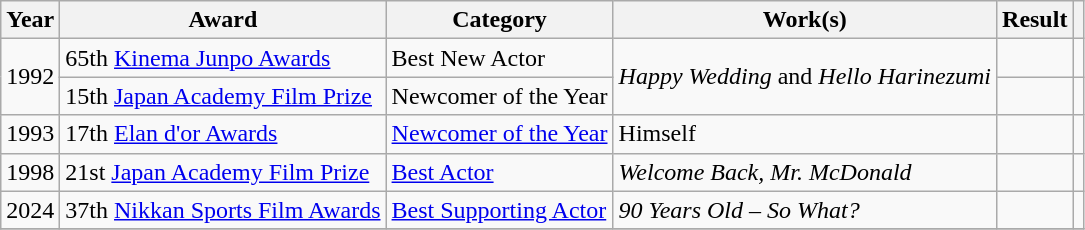<table class="wikitable">
<tr>
<th>Year</th>
<th>Award</th>
<th>Category</th>
<th>Work(s)</th>
<th>Result</th>
<th></th>
</tr>
<tr>
<td rowspan=2>1992</td>
<td>65th <a href='#'>Kinema Junpo Awards</a></td>
<td>Best New Actor</td>
<td rowspan=2><em>Happy Wedding</em> and <em>Hello Harinezumi</em></td>
<td></td>
<td></td>
</tr>
<tr>
<td>15th <a href='#'>Japan Academy Film Prize</a></td>
<td>Newcomer of the Year</td>
<td></td>
<td></td>
</tr>
<tr>
<td>1993</td>
<td>17th <a href='#'>Elan d'or Awards</a></td>
<td><a href='#'>Newcomer of the Year</a></td>
<td>Himself</td>
<td></td>
<td></td>
</tr>
<tr>
<td>1998</td>
<td>21st <a href='#'>Japan Academy Film Prize</a></td>
<td><a href='#'>Best Actor</a></td>
<td><em>Welcome Back, Mr. McDonald</em></td>
<td></td>
<td></td>
</tr>
<tr>
<td>2024</td>
<td>37th <a href='#'>Nikkan Sports Film Awards</a></td>
<td><a href='#'>Best Supporting Actor</a></td>
<td><em>90 Years Old – So What?</em></td>
<td></td>
<td></td>
</tr>
<tr>
</tr>
</table>
